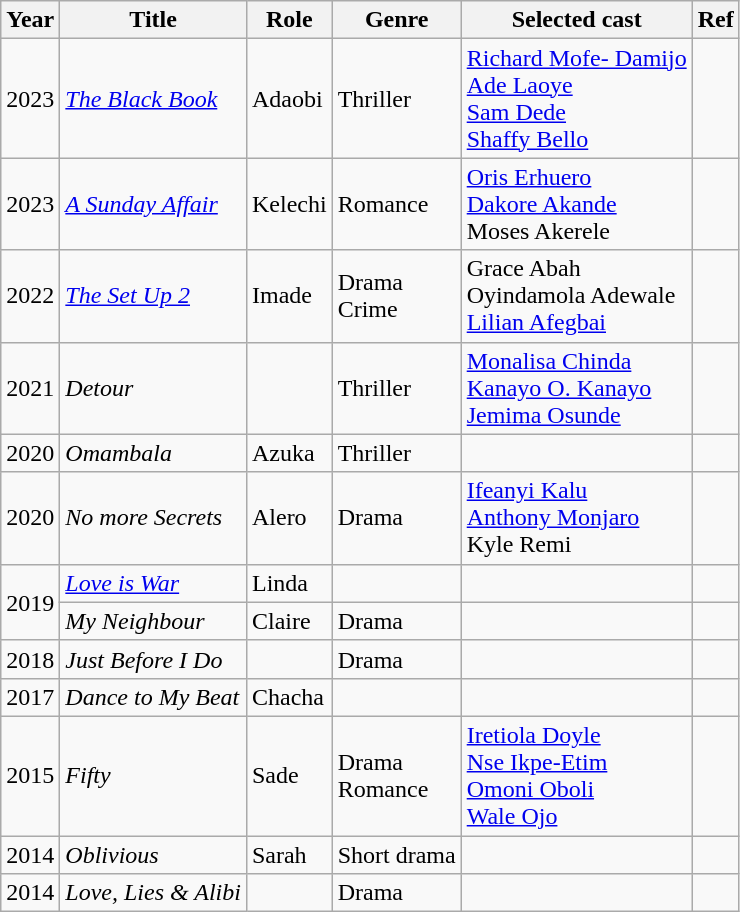<table class="wikitable sortable">
<tr>
<th>Year</th>
<th>Title</th>
<th>Role</th>
<th>Genre</th>
<th>Selected cast</th>
<th>Ref</th>
</tr>
<tr>
<td>2023</td>
<td><em><a href='#'>The Black Book</a></em></td>
<td>Adaobi</td>
<td>Thriller</td>
<td><a href='#'>Richard Mofe- Damijo</a><br><a href='#'>Ade Laoye</a><br><a href='#'>Sam Dede</a><br><a href='#'>Shaffy Bello</a></td>
<td></td>
</tr>
<tr>
<td>2023</td>
<td><em><a href='#'>A Sunday Affair</a></em></td>
<td>Kelechi</td>
<td>Romance</td>
<td><a href='#'>Oris Erhuero</a><br><a href='#'>Dakore Akande</a><br>Moses Akerele</td>
<td></td>
</tr>
<tr>
<td>2022</td>
<td><em><a href='#'>The Set Up 2</a></em></td>
<td>Imade</td>
<td>Drama<br>Crime</td>
<td>Grace Abah<br>Oyindamola Adewale<br><a href='#'>Lilian Afegbai</a></td>
<td></td>
</tr>
<tr>
<td>2021</td>
<td><em>Detour</em></td>
<td></td>
<td>Thriller</td>
<td><a href='#'>Monalisa Chinda</a><br><a href='#'>Kanayo O. Kanayo</a><br><a href='#'>Jemima Osunde</a></td>
<td></td>
</tr>
<tr>
<td>2020</td>
<td><em>Omambala</em></td>
<td>Azuka</td>
<td>Thriller</td>
<td></td>
<td></td>
</tr>
<tr>
<td>2020</td>
<td><em>No more Secrets</em></td>
<td>Alero</td>
<td>Drama</td>
<td><a href='#'>Ifeanyi Kalu</a><br><a href='#'>Anthony Monjaro</a><br>Kyle Remi</td>
<td></td>
</tr>
<tr>
<td rowspan="2">2019</td>
<td><em><a href='#'>Love is War</a></em></td>
<td>Linda</td>
<td></td>
<td></td>
<td></td>
</tr>
<tr>
<td><em>My Neighbour</em></td>
<td>Claire</td>
<td>Drama</td>
<td></td>
<td></td>
</tr>
<tr>
<td>2018</td>
<td><em>Just Before I Do</em></td>
<td></td>
<td>Drama</td>
<td></td>
<td></td>
</tr>
<tr>
<td>2017</td>
<td><em>Dance to My Beat</em></td>
<td>Chacha</td>
<td></td>
<td></td>
<td></td>
</tr>
<tr>
<td>2015</td>
<td><em>Fifty</em></td>
<td>Sade</td>
<td>Drama<br>Romance</td>
<td><a href='#'>Iretiola Doyle</a><br><a href='#'>Nse Ikpe-Etim</a><br><a href='#'>Omoni Oboli</a><br><a href='#'>Wale Ojo</a></td>
<td></td>
</tr>
<tr>
<td>2014</td>
<td><em>Oblivious</em></td>
<td>Sarah</td>
<td>Short drama</td>
<td></td>
<td></td>
</tr>
<tr>
<td>2014</td>
<td><em>Love, Lies & Alibi</em></td>
<td></td>
<td>Drama</td>
<td></td>
<td></td>
</tr>
</table>
